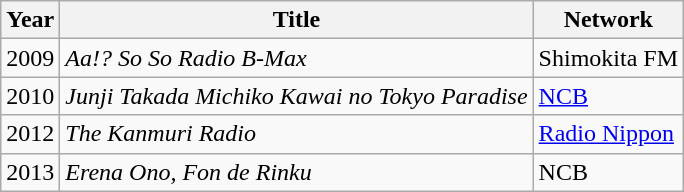<table class="wikitable">
<tr>
<th>Year</th>
<th>Title</th>
<th>Network</th>
</tr>
<tr>
<td>2009</td>
<td><em>Aa!? So So Radio B-Max</em></td>
<td>Shimokita FM</td>
</tr>
<tr>
<td>2010</td>
<td><em>Junji Takada Michiko Kawai no Tokyo Paradise</em></td>
<td><a href='#'>NCB</a></td>
</tr>
<tr>
<td>2012</td>
<td><em>The Kanmuri Radio</em></td>
<td><a href='#'>Radio Nippon</a></td>
</tr>
<tr>
<td>2013</td>
<td><em>Erena Ono, Fon de Rinku</em></td>
<td>NCB</td>
</tr>
</table>
